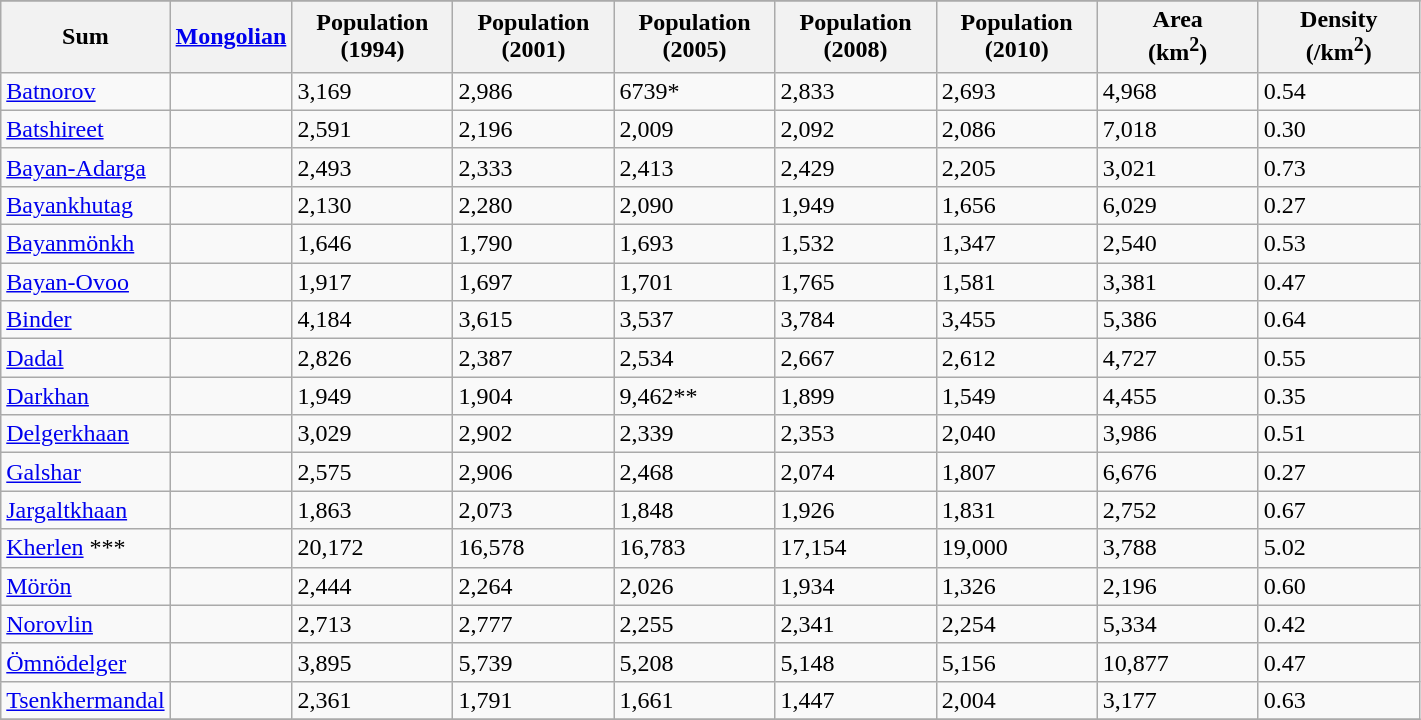<table class="wikitable sortable">
<tr>
</tr>
<tr>
<th>Sum</th>
<th><a href='#'>Mongolian</a></th>
<th width="100">Population <br> (1994)</th>
<th width="100">Population <br> (2001)</th>
<th width="100">Population <br> (2005)</th>
<th width="100">Population <br> (2008)</th>
<th width="100">Population <br> (2010)</th>
<th width="100">Area <br> (km<sup>2</sup>)</th>
<th width="100">Density <br> (/km<sup>2</sup>)</th>
</tr>
<tr>
<td><a href='#'>Batnorov</a></td>
<td></td>
<td>3,169</td>
<td>2,986</td>
<td>6739*</td>
<td>2,833</td>
<td>2,693</td>
<td>4,968</td>
<td>0.54</td>
</tr>
<tr>
<td><a href='#'>Batshireet</a></td>
<td></td>
<td>2,591</td>
<td>2,196</td>
<td>2,009</td>
<td>2,092</td>
<td>2,086</td>
<td>7,018</td>
<td>0.30</td>
</tr>
<tr>
<td><a href='#'>Bayan-Adarga</a></td>
<td></td>
<td>2,493</td>
<td>2,333</td>
<td>2,413</td>
<td>2,429</td>
<td>2,205</td>
<td>3,021</td>
<td>0.73</td>
</tr>
<tr>
<td><a href='#'>Bayankhutag</a></td>
<td></td>
<td>2,130</td>
<td>2,280</td>
<td>2,090</td>
<td>1,949</td>
<td>1,656</td>
<td>6,029</td>
<td>0.27</td>
</tr>
<tr>
<td><a href='#'>Bayanmönkh</a></td>
<td></td>
<td>1,646</td>
<td>1,790</td>
<td>1,693</td>
<td>1,532</td>
<td>1,347</td>
<td>2,540</td>
<td>0.53</td>
</tr>
<tr>
<td><a href='#'>Bayan-Ovoo</a></td>
<td></td>
<td>1,917</td>
<td>1,697</td>
<td>1,701</td>
<td>1,765</td>
<td>1,581</td>
<td>3,381</td>
<td>0.47</td>
</tr>
<tr>
<td><a href='#'>Binder</a></td>
<td></td>
<td>4,184</td>
<td>3,615</td>
<td>3,537</td>
<td>3,784</td>
<td>3,455</td>
<td>5,386</td>
<td>0.64</td>
</tr>
<tr>
<td><a href='#'>Dadal</a></td>
<td></td>
<td>2,826</td>
<td>2,387</td>
<td>2,534</td>
<td>2,667</td>
<td>2,612</td>
<td>4,727</td>
<td>0.55</td>
</tr>
<tr>
<td><a href='#'>Darkhan</a></td>
<td></td>
<td>1,949</td>
<td>1,904</td>
<td>9,462**</td>
<td>1,899</td>
<td>1,549</td>
<td>4,455</td>
<td>0.35</td>
</tr>
<tr>
<td><a href='#'>Delgerkhaan</a></td>
<td></td>
<td>3,029</td>
<td>2,902</td>
<td>2,339</td>
<td>2,353</td>
<td>2,040</td>
<td>3,986</td>
<td>0.51</td>
</tr>
<tr>
<td><a href='#'>Galshar</a></td>
<td></td>
<td>2,575</td>
<td>2,906</td>
<td>2,468</td>
<td>2,074</td>
<td>1,807</td>
<td>6,676</td>
<td>0.27</td>
</tr>
<tr>
<td><a href='#'>Jargaltkhaan</a></td>
<td></td>
<td>1,863</td>
<td>2,073</td>
<td>1,848</td>
<td>1,926</td>
<td>1,831</td>
<td>2,752</td>
<td>0.67</td>
</tr>
<tr>
<td><a href='#'>Kherlen</a> ***</td>
<td></td>
<td>20,172</td>
<td>16,578</td>
<td>16,783</td>
<td>17,154</td>
<td>19,000</td>
<td>3,788</td>
<td>5.02</td>
</tr>
<tr>
<td><a href='#'>Mörön</a></td>
<td></td>
<td>2,444</td>
<td>2,264</td>
<td>2,026</td>
<td>1,934</td>
<td>1,326</td>
<td>2,196</td>
<td>0.60</td>
</tr>
<tr>
<td><a href='#'>Norovlin</a></td>
<td></td>
<td>2,713</td>
<td>2,777</td>
<td>2,255</td>
<td>2,341</td>
<td>2,254</td>
<td>5,334</td>
<td>0.42</td>
</tr>
<tr>
<td><a href='#'>Ömnödelger</a></td>
<td></td>
<td>3,895</td>
<td>5,739</td>
<td>5,208</td>
<td>5,148</td>
<td>5,156</td>
<td>10,877</td>
<td>0.47</td>
</tr>
<tr>
<td><a href='#'>Tsenkhermandal</a></td>
<td></td>
<td>2,361</td>
<td>1,791</td>
<td>1,661</td>
<td>1,447</td>
<td>2,004</td>
<td>3,177</td>
<td>0.63</td>
</tr>
<tr>
</tr>
</table>
